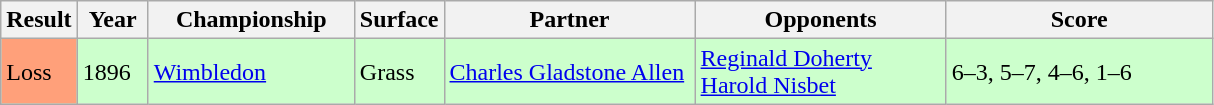<table class='sortable wikitable'>
<tr>
<th style="width:40px">Result</th>
<th style="width:40px">Year</th>
<th style="width:130px">Championship</th>
<th style="width:50px">Surface</th>
<th style="width:160px">Partner</th>
<th style="width:160px">Opponents</th>
<th style="width:170px" class="unsortable">Score</th>
</tr>
<tr style="background:#ccffcc;">
<td style="background:#ffa07a;">Loss</td>
<td>1896</td>
<td><a href='#'>Wimbledon</a></td>
<td>Grass</td>
<td> <a href='#'>Charles Gladstone Allen</a></td>
<td> <a href='#'>Reginald Doherty</a><br> <a href='#'>Harold Nisbet</a></td>
<td>6–3, 5–7, 4–6, 1–6</td>
</tr>
</table>
